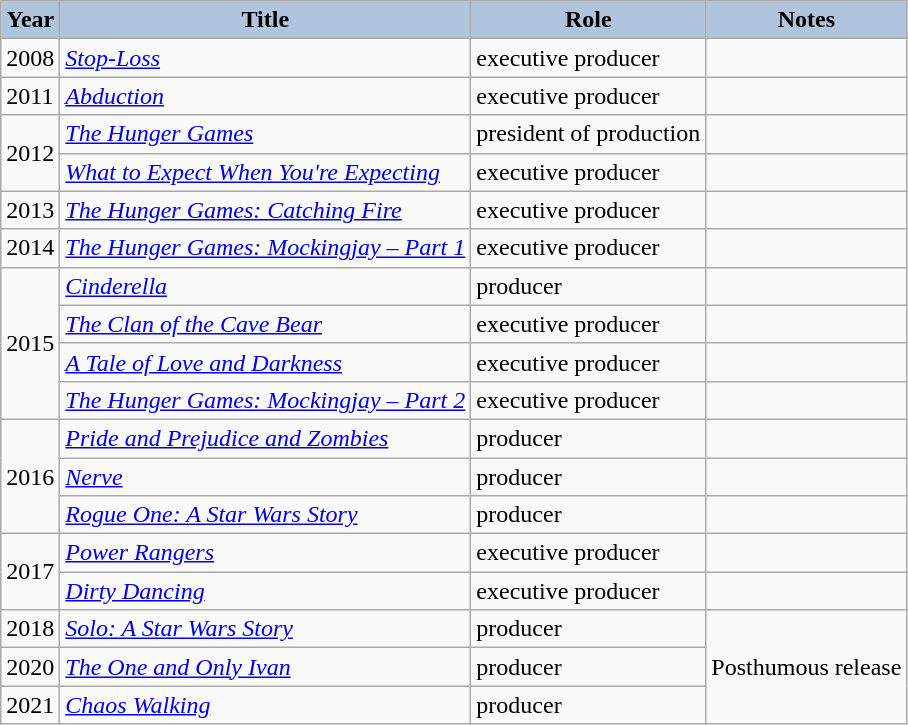<table class="sortable wikitable">
<tr>
<th style="background:#B0C4DE;">Year</th>
<th style="background:#B0C4DE;">Title</th>
<th style="background:#B0C4DE;">Role</th>
<th style="background:#B0C4DE;">Notes</th>
</tr>
<tr>
<td>2008</td>
<td><em><a href='#'>Stop-Loss</a></em></td>
<td>executive producer</td>
<td></td>
</tr>
<tr>
<td>2011</td>
<td><em><a href='#'>Abduction</a></em></td>
<td>executive producer</td>
<td></td>
</tr>
<tr>
<td rowspan="2">2012</td>
<td><em><a href='#'>The Hunger Games</a></em></td>
<td>president of production</td>
<td></td>
</tr>
<tr>
<td><em><a href='#'>What to Expect When You're Expecting</a></em></td>
<td>executive producer</td>
<td></td>
</tr>
<tr>
<td>2013</td>
<td><em><a href='#'>The Hunger Games: Catching Fire</a></em></td>
<td>executive producer</td>
<td></td>
</tr>
<tr>
<td>2014</td>
<td><em><a href='#'>The Hunger Games: Mockingjay – Part 1</a></em></td>
<td>executive producer</td>
<td></td>
</tr>
<tr>
<td rowspan="4">2015</td>
<td><em><a href='#'>Cinderella</a></em></td>
<td>producer</td>
<td></td>
</tr>
<tr>
<td><em><a href='#'>The Clan of the Cave Bear</a></em></td>
<td>executive producer</td>
<td></td>
</tr>
<tr>
<td><em><a href='#'>A Tale of Love and Darkness</a></em></td>
<td>executive producer</td>
<td></td>
</tr>
<tr>
<td><em><a href='#'>The Hunger Games: Mockingjay – Part 2</a></em></td>
<td>executive producer</td>
<td></td>
</tr>
<tr>
<td rowspan="3">2016</td>
<td><em><a href='#'>Pride and Prejudice and Zombies</a></em></td>
<td>producer</td>
<td></td>
</tr>
<tr>
<td><em><a href='#'>Nerve</a></em></td>
<td>producer</td>
<td></td>
</tr>
<tr>
<td><em><a href='#'>Rogue One: A Star Wars Story</a></em></td>
<td>producer</td>
<td></td>
</tr>
<tr>
<td rowspan="2">2017</td>
<td><em><a href='#'>Power Rangers</a></em></td>
<td>executive producer</td>
<td></td>
</tr>
<tr>
<td><em><a href='#'>Dirty Dancing</a></em></td>
<td>executive producer</td>
<td></td>
</tr>
<tr>
<td>2018</td>
<td><em><a href='#'>Solo: A Star Wars Story</a></em></td>
<td>producer</td>
<td rowspan=3>Posthumous release</td>
</tr>
<tr>
<td>2020</td>
<td><em><a href='#'>The One and Only Ivan</a></em></td>
<td>producer</td>
</tr>
<tr>
<td>2021</td>
<td><em><a href='#'>Chaos Walking</a></em></td>
<td>producer</td>
</tr>
</table>
